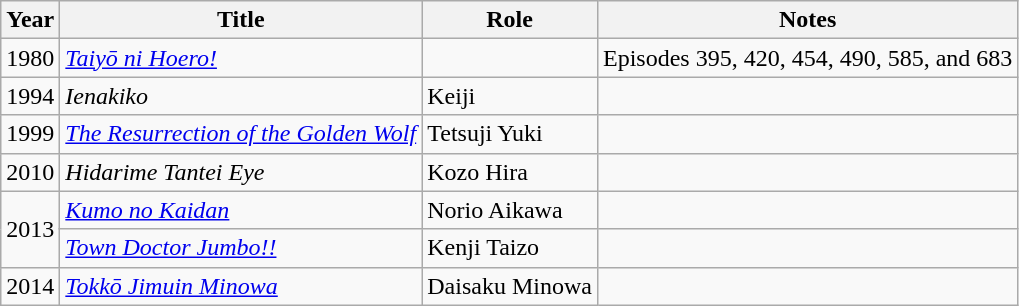<table class="wikitable">
<tr>
<th>Year</th>
<th>Title</th>
<th>Role</th>
<th>Notes</th>
</tr>
<tr>
<td>1980</td>
<td><em><a href='#'>Taiyō ni Hoero!</a></em></td>
<td></td>
<td>Episodes 395, 420, 454, 490, 585, and 683</td>
</tr>
<tr>
<td>1994</td>
<td><em>Ienakiko</em></td>
<td>Keiji</td>
<td></td>
</tr>
<tr>
<td>1999</td>
<td><em><a href='#'>The Resurrection of the Golden Wolf</a></em></td>
<td>Tetsuji Yuki</td>
<td></td>
</tr>
<tr>
<td>2010</td>
<td><em>Hidarime Tantei Eye</em></td>
<td>Kozo Hira</td>
<td></td>
</tr>
<tr>
<td rowspan="2">2013</td>
<td><em><a href='#'>Kumo no Kaidan</a></em></td>
<td>Norio Aikawa</td>
<td></td>
</tr>
<tr>
<td><em><a href='#'>Town Doctor Jumbo!!</a></em></td>
<td>Kenji Taizo</td>
<td></td>
</tr>
<tr>
<td>2014</td>
<td><em><a href='#'>Tokkō Jimuin Minowa</a></em></td>
<td>Daisaku Minowa</td>
<td></td>
</tr>
</table>
